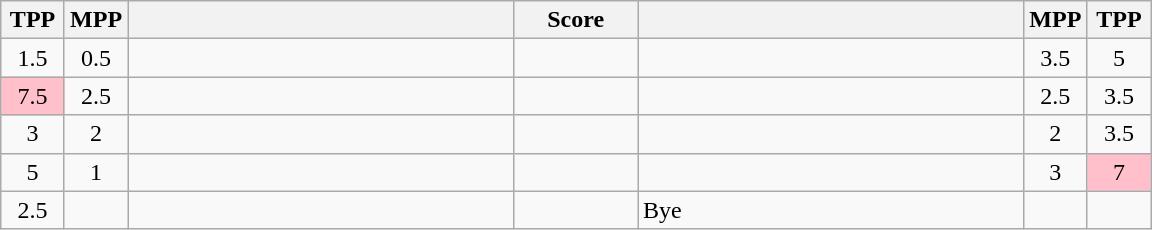<table class="wikitable" style="text-align: center;" |>
<tr>
<th width="35">TPP</th>
<th width="35">MPP</th>
<th width="250"></th>
<th width="75">Score</th>
<th width="250"></th>
<th width="35">MPP</th>
<th width="35">TPP</th>
</tr>
<tr>
<td>1.5</td>
<td>0.5</td>
<td style="text-align:left;"><strong></strong></td>
<td></td>
<td style="text-align:left;"></td>
<td>3.5</td>
<td>5</td>
</tr>
<tr>
<td bgcolor=pink>7.5</td>
<td>2.5</td>
<td style="text-align:left;"></td>
<td></td>
<td style="text-align:left;"></td>
<td>2.5</td>
<td>3.5</td>
</tr>
<tr>
<td>3</td>
<td>2</td>
<td style="text-align:left;"></td>
<td></td>
<td style="text-align:left;"></td>
<td>2</td>
<td>3.5</td>
</tr>
<tr>
<td>5</td>
<td>1</td>
<td style="text-align:left;"><strong></strong></td>
<td></td>
<td style="text-align:left;"></td>
<td>3</td>
<td bgcolor=pink>7</td>
</tr>
<tr>
<td>2.5</td>
<td></td>
<td style="text-align:left;"><strong></strong></td>
<td></td>
<td style="text-align:left;">Bye</td>
<td></td>
<td></td>
</tr>
</table>
